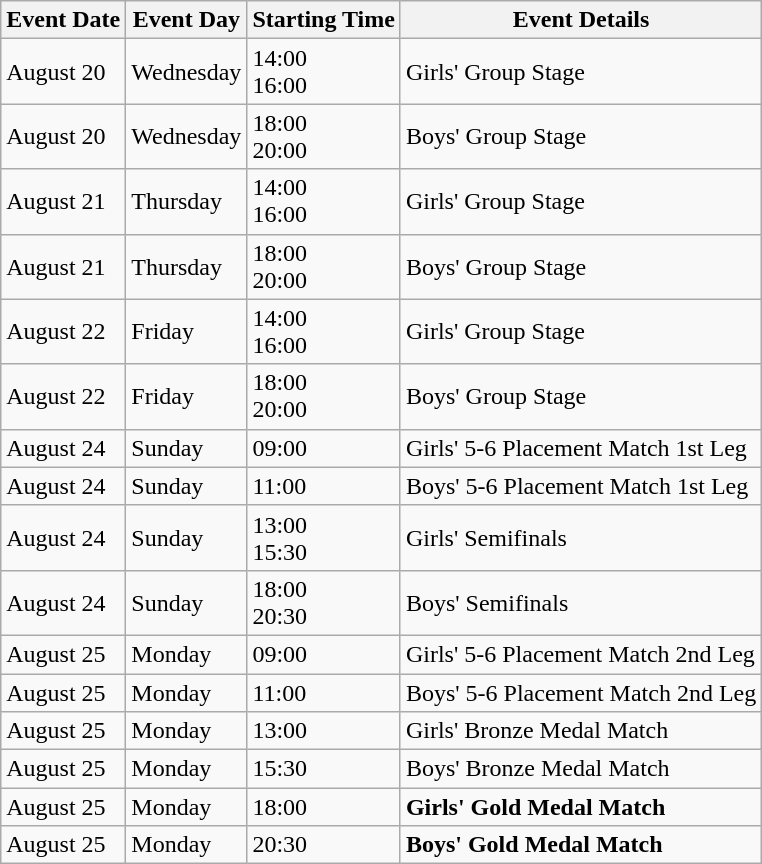<table class="wikitable">
<tr>
<th>Event Date</th>
<th>Event Day</th>
<th>Starting Time</th>
<th>Event Details</th>
</tr>
<tr>
<td>August 20</td>
<td>Wednesday</td>
<td>14:00<br>16:00</td>
<td>Girls' Group Stage</td>
</tr>
<tr>
<td>August 20</td>
<td>Wednesday</td>
<td>18:00<br>20:00</td>
<td>Boys' Group Stage</td>
</tr>
<tr>
<td>August 21</td>
<td>Thursday</td>
<td>14:00<br>16:00</td>
<td>Girls' Group Stage</td>
</tr>
<tr>
<td>August 21</td>
<td>Thursday</td>
<td>18:00<br>20:00</td>
<td>Boys' Group Stage</td>
</tr>
<tr>
<td>August 22</td>
<td>Friday</td>
<td>14:00<br>16:00</td>
<td>Girls' Group Stage</td>
</tr>
<tr>
<td>August 22</td>
<td>Friday</td>
<td>18:00<br>20:00</td>
<td>Boys' Group Stage</td>
</tr>
<tr>
<td>August 24</td>
<td>Sunday</td>
<td>09:00</td>
<td>Girls' 5-6 Placement Match 1st Leg</td>
</tr>
<tr>
<td>August 24</td>
<td>Sunday</td>
<td>11:00</td>
<td>Boys' 5-6 Placement Match 1st Leg</td>
</tr>
<tr>
<td>August 24</td>
<td>Sunday</td>
<td>13:00<br>15:30</td>
<td>Girls' Semifinals</td>
</tr>
<tr>
<td>August 24</td>
<td>Sunday</td>
<td>18:00<br>20:30</td>
<td>Boys' Semifinals</td>
</tr>
<tr>
<td>August 25</td>
<td>Monday</td>
<td>09:00</td>
<td>Girls' 5-6 Placement Match 2nd Leg</td>
</tr>
<tr>
<td>August 25</td>
<td>Monday</td>
<td>11:00</td>
<td>Boys' 5-6 Placement Match 2nd Leg</td>
</tr>
<tr>
<td>August 25</td>
<td>Monday</td>
<td>13:00</td>
<td>Girls' Bronze Medal Match</td>
</tr>
<tr>
<td>August 25</td>
<td>Monday</td>
<td>15:30</td>
<td>Boys' Bronze Medal Match</td>
</tr>
<tr>
<td>August 25</td>
<td>Monday</td>
<td>18:00</td>
<td><strong>Girls' Gold Medal Match</strong></td>
</tr>
<tr>
<td>August 25</td>
<td>Monday</td>
<td>20:30</td>
<td><strong>Boys' Gold Medal Match</strong></td>
</tr>
</table>
